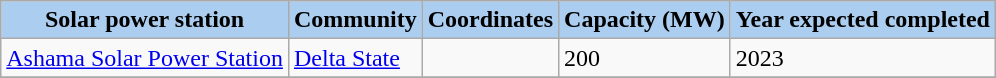<table class="wikitable sortable">
<tr>
<th style="background-color:#ABCDEF;">Solar power station</th>
<th style="background-color:#ABCDEF;">Community</th>
<th style="background-color:#ABCDEF;">Coordinates</th>
<th style="background-color:#ABCDEF;">Capacity (MW)</th>
<th style="background-color:#ABCDEF;">Year expected completed</th>
</tr>
<tr>
<td><a href='#'>Ashama Solar Power Station</a></td>
<td><a href='#'>Delta State</a></td>
<td></td>
<td>200</td>
<td>2023</td>
</tr>
<tr>
</tr>
</table>
